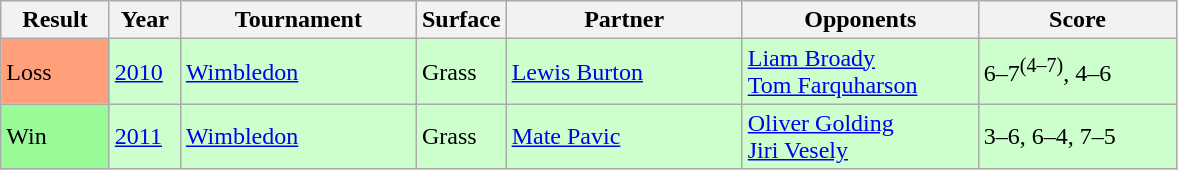<table class="sortable wikitable">
<tr>
<th style="width:65px;">Result</th>
<th style="width:40px;">Year</th>
<th style="width:150px;">Tournament</th>
<th style="width:50px;">Surface</th>
<th style="width:150px;">Partner</th>
<th style="width:150px;">Opponents</th>
<th style="width:125px;" class="unsortable">Score</th>
</tr>
<tr style="background:#ccffcc;">
<td style="background:#ffa07a;">Loss</td>
<td><a href='#'>2010</a></td>
<td><a href='#'>Wimbledon</a></td>
<td>Grass</td>
<td> <a href='#'>Lewis Burton</a></td>
<td> <a href='#'>Liam Broady</a> <br>  <a href='#'>Tom Farquharson</a></td>
<td>6–7<sup>(4–7)</sup>, 4–6</td>
</tr>
<tr style="background:#ccffcc;">
<td style="background:#98fb98;">Win</td>
<td><a href='#'>2011</a></td>
<td><a href='#'>Wimbledon</a></td>
<td>Grass</td>
<td> <a href='#'>Mate Pavic</a></td>
<td> <a href='#'>Oliver Golding</a> <br>  <a href='#'>Jiri Vesely</a></td>
<td>3–6, 6–4, 7–5</td>
</tr>
</table>
